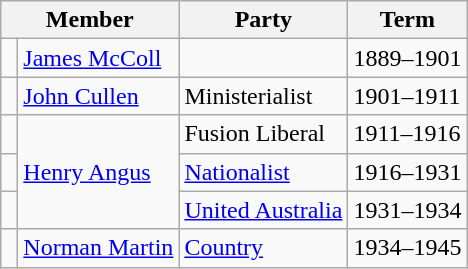<table class="wikitable">
<tr>
<th colspan="2">Member</th>
<th>Party</th>
<th>Term</th>
</tr>
<tr>
<td> </td>
<td><a href='#'>James McColl</a></td>
<td></td>
<td>1889–1901</td>
</tr>
<tr>
<td> </td>
<td><a href='#'>John Cullen</a></td>
<td>Ministerialist</td>
<td>1901–1911</td>
</tr>
<tr>
<td> </td>
<td rowspan=3><a href='#'>Henry Angus</a></td>
<td>Fusion Liberal</td>
<td>1911–1916</td>
</tr>
<tr>
<td> </td>
<td><a href='#'>Nationalist</a></td>
<td>1916–1931</td>
</tr>
<tr>
<td> </td>
<td><a href='#'>United Australia</a></td>
<td>1931–1934</td>
</tr>
<tr>
<td> </td>
<td><a href='#'>Norman Martin</a></td>
<td><a href='#'>Country</a></td>
<td>1934–1945</td>
</tr>
</table>
